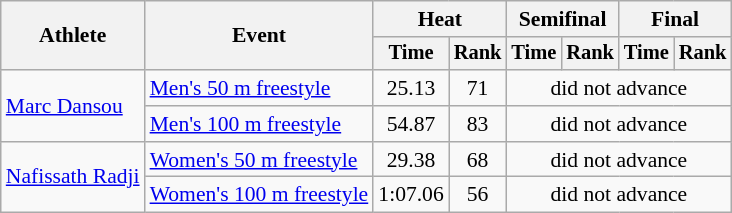<table class=wikitable style="font-size:90%; text-align:center">
<tr>
<th rowspan="2">Athlete</th>
<th rowspan="2">Event</th>
<th colspan="2">Heat</th>
<th colspan="2">Semifinal</th>
<th colspan="2">Final</th>
</tr>
<tr style="font-size:95%">
<th>Time</th>
<th>Rank</th>
<th>Time</th>
<th>Rank</th>
<th>Time</th>
<th>Rank</th>
</tr>
<tr>
<td align=left rowspan=2><a href='#'>Marc Dansou</a></td>
<td align=left><a href='#'>Men's 50 m freestyle</a></td>
<td>25.13</td>
<td>71</td>
<td colspan=4>did not advance</td>
</tr>
<tr>
<td align=left><a href='#'>Men's 100 m freestyle</a></td>
<td>54.87</td>
<td>83</td>
<td colspan=4>did not advance</td>
</tr>
<tr>
<td align=left rowspan=2><a href='#'>Nafissath Radji</a></td>
<td align=left><a href='#'>Women's 50 m freestyle</a></td>
<td>29.38</td>
<td>68</td>
<td colspan=4>did not advance</td>
</tr>
<tr>
<td align=left><a href='#'>Women's 100 m freestyle</a></td>
<td>1:07.06</td>
<td>56</td>
<td colspan=4>did not advance</td>
</tr>
</table>
